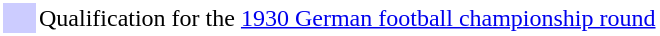<table style="border: 1px solid #ffffff; background-color: #ffffff" cellspacing="1" cellpadding="1">
<tr>
<td bgcolor="#ccccff" width="20"></td>
<td>Qualification for the <a href='#'>1930 German football championship round</a></td>
</tr>
</table>
